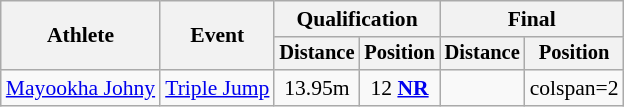<table class=wikitable style="font-size:90%">
<tr>
<th rowspan="2">Athlete</th>
<th rowspan="2">Event</th>
<th colspan="2">Qualification</th>
<th colspan="2">Final</th>
</tr>
<tr style="font-size:95%">
<th>Distance</th>
<th>Position</th>
<th>Distance</th>
<th>Position</th>
</tr>
<tr style=text-align:center>
<td style=text-align:left><a href='#'>Mayookha Johny</a></td>
<td style="text-align:left"><a href='#'>Triple Jump</a></td>
<td>13.95m</td>
<td>12 <strong><a href='#'>NR</a></strong></td>
<td></td>
<td>colspan=2 </td>
</tr>
</table>
